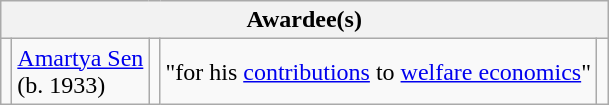<table class="wikitable">
<tr>
<th colspan="5">Awardee(s)</th>
</tr>
<tr>
<td></td>
<td><a href='#'>Amartya Sen</a><br>(b. 1933)</td>
<td></td>
<td>"for his <a href='#'>contributions</a> to <a href='#'>welfare economics</a>"</td>
<td></td>
</tr>
</table>
